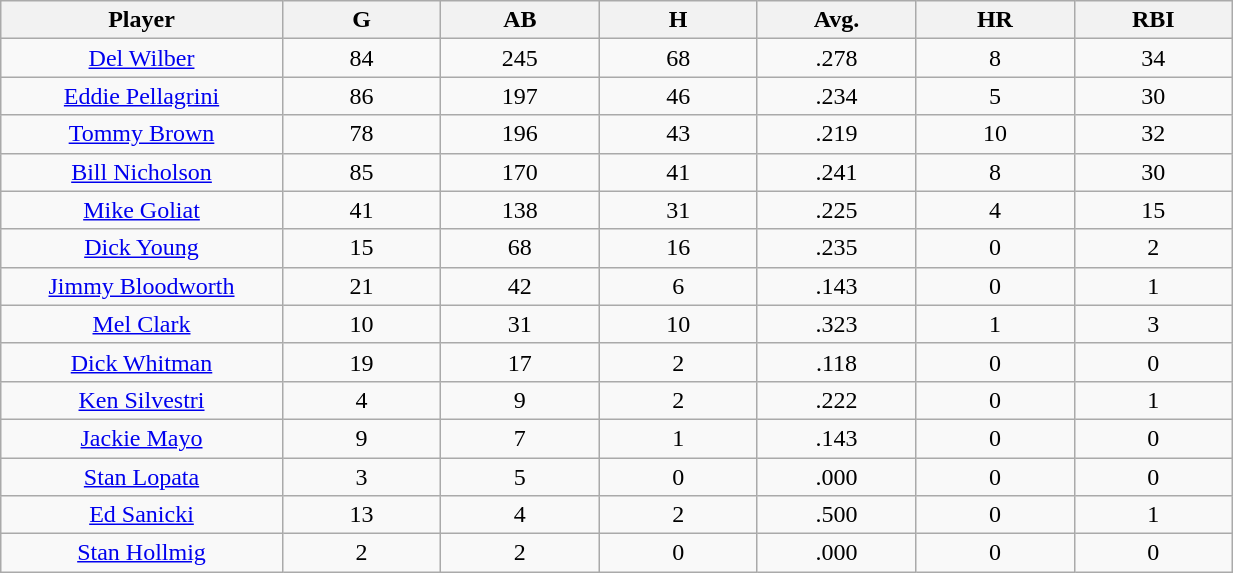<table class="wikitable sortable">
<tr>
<th bgcolor="#DDDDFF" width="16%">Player</th>
<th bgcolor="#DDDDFF" width="9%">G</th>
<th bgcolor="#DDDDFF" width="9%">AB</th>
<th bgcolor="#DDDDFF" width="9%">H</th>
<th bgcolor="#DDDDFF" width="9%">Avg.</th>
<th bgcolor="#DDDDFF" width="9%">HR</th>
<th bgcolor="#DDDDFF" width="9%">RBI</th>
</tr>
<tr align="center">
<td><a href='#'>Del Wilber</a></td>
<td>84</td>
<td>245</td>
<td>68</td>
<td>.278</td>
<td>8</td>
<td>34</td>
</tr>
<tr align="center">
<td><a href='#'>Eddie Pellagrini</a></td>
<td>86</td>
<td>197</td>
<td>46</td>
<td>.234</td>
<td>5</td>
<td>30</td>
</tr>
<tr align="center">
<td><a href='#'>Tommy Brown</a></td>
<td>78</td>
<td>196</td>
<td>43</td>
<td>.219</td>
<td>10</td>
<td>32</td>
</tr>
<tr align="center">
<td><a href='#'>Bill Nicholson</a></td>
<td>85</td>
<td>170</td>
<td>41</td>
<td>.241</td>
<td>8</td>
<td>30</td>
</tr>
<tr align="center">
<td><a href='#'>Mike Goliat</a></td>
<td>41</td>
<td>138</td>
<td>31</td>
<td>.225</td>
<td>4</td>
<td>15</td>
</tr>
<tr align="center">
<td><a href='#'>Dick Young</a></td>
<td>15</td>
<td>68</td>
<td>16</td>
<td>.235</td>
<td>0</td>
<td>2</td>
</tr>
<tr align="center">
<td><a href='#'>Jimmy Bloodworth</a></td>
<td>21</td>
<td>42</td>
<td>6</td>
<td>.143</td>
<td>0</td>
<td>1</td>
</tr>
<tr align="center">
<td><a href='#'>Mel Clark</a></td>
<td>10</td>
<td>31</td>
<td>10</td>
<td>.323</td>
<td>1</td>
<td>3</td>
</tr>
<tr align="center">
<td><a href='#'>Dick Whitman</a></td>
<td>19</td>
<td>17</td>
<td>2</td>
<td>.118</td>
<td>0</td>
<td>0</td>
</tr>
<tr align="center">
<td><a href='#'>Ken Silvestri</a></td>
<td>4</td>
<td>9</td>
<td>2</td>
<td>.222</td>
<td>0</td>
<td>1</td>
</tr>
<tr align="center">
<td><a href='#'>Jackie Mayo</a></td>
<td>9</td>
<td>7</td>
<td>1</td>
<td>.143</td>
<td>0</td>
<td>0</td>
</tr>
<tr align="center">
<td><a href='#'>Stan Lopata</a></td>
<td>3</td>
<td>5</td>
<td>0</td>
<td>.000</td>
<td>0</td>
<td>0</td>
</tr>
<tr align="center">
<td><a href='#'>Ed Sanicki</a></td>
<td>13</td>
<td>4</td>
<td>2</td>
<td>.500</td>
<td>0</td>
<td>1</td>
</tr>
<tr align="center">
<td><a href='#'>Stan Hollmig</a></td>
<td>2</td>
<td>2</td>
<td>0</td>
<td>.000</td>
<td>0</td>
<td>0</td>
</tr>
</table>
